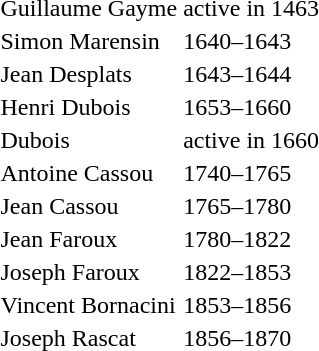<table>
<tr>
<td>Guillaume Gayme</td>
<td>active in 1463</td>
</tr>
<tr>
<td>Simon Marensin</td>
<td>1640–1643</td>
</tr>
<tr>
<td>Jean Desplats</td>
<td>1643–1644</td>
</tr>
<tr>
<td>Henri Dubois</td>
<td>1653–1660</td>
</tr>
<tr>
<td>Dubois</td>
<td>active in 1660</td>
</tr>
<tr>
<td>Antoine Cassou</td>
<td>1740–1765</td>
</tr>
<tr>
<td>Jean Cassou</td>
<td>1765–1780</td>
</tr>
<tr>
<td>Jean Faroux</td>
<td>1780–1822</td>
</tr>
<tr>
<td>Joseph Faroux</td>
<td>1822–1853</td>
</tr>
<tr>
<td>Vincent Bornacini</td>
<td>1853–1856</td>
</tr>
<tr>
<td>Joseph Rascat</td>
<td>1856–1870</td>
</tr>
</table>
